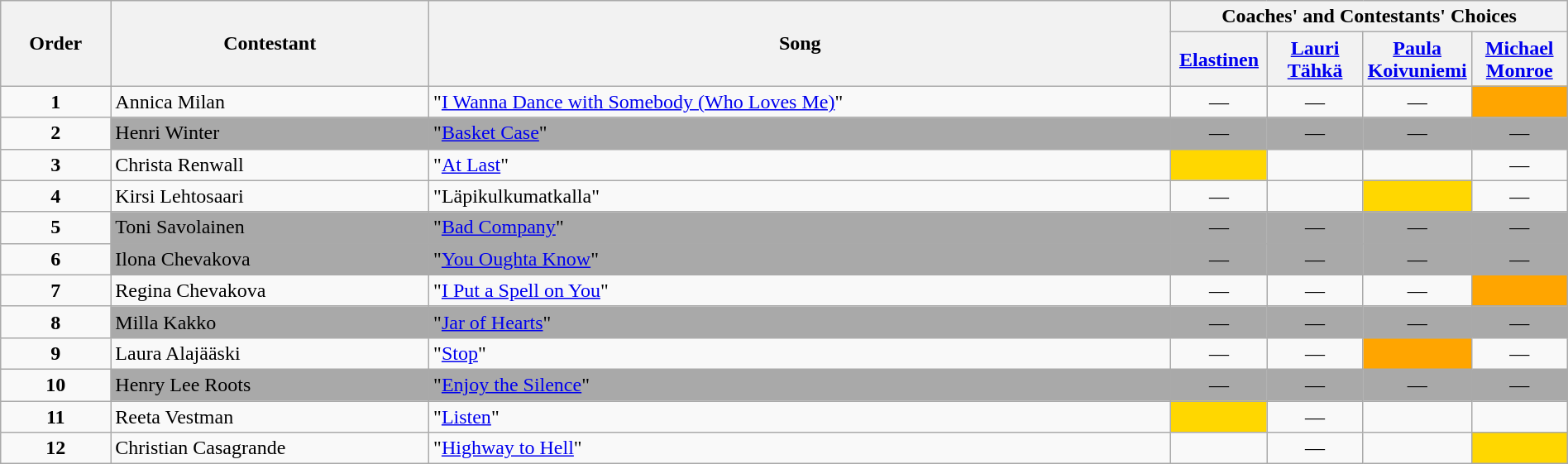<table class="wikitable" style="width:100%;">
<tr>
<th rowspan=2>Order</th>
<th rowspan=2>Contestant</th>
<th rowspan=2>Song</th>
<th colspan=4>Coaches' and Contestants' Choices</th>
</tr>
<tr>
<th width="70"><a href='#'>Elastinen</a></th>
<th width="70"><a href='#'>Lauri Tähkä</a></th>
<th width="70"><a href='#'>Paula Koivuniemi</a></th>
<th width="70"><a href='#'>Michael Monroe</a></th>
</tr>
<tr>
<td align="center"><strong>1</strong></td>
<td>Annica Milan</td>
<td>"<a href='#'>I Wanna Dance with Somebody (Who Loves Me)</a>"</td>
<td align="center">—</td>
<td align="center">—</td>
<td align="center">—</td>
<td style="background:orange;text-align:center;"></td>
</tr>
<tr>
<td align="center"><strong>2</strong></td>
<td style="background:darkgrey;text-align:left;">Henri Winter</td>
<td style="background:darkgrey;text-align:left;">"<a href='#'>Basket Case</a>"</td>
<td style="background:darkgrey;text-align:center;">—</td>
<td style="background:darkgrey;text-align:center;">—</td>
<td style="background:darkgrey;text-align:center;">—</td>
<td style="background:darkgrey;text-align:center;">—</td>
</tr>
<tr>
<td align="center"><strong>3</strong></td>
<td>Christa Renwall</td>
<td>"<a href='#'>At Last</a>"</td>
<td style="background:gold;text-align:center;"></td>
<td style=";text-align:center;"></td>
<td style=";text-align:center;"></td>
<td align="center">—</td>
</tr>
<tr>
<td align="center"><strong>4</strong></td>
<td>Kirsi Lehtosaari</td>
<td>"Läpikulkumatkalla"</td>
<td align="center">—</td>
<td style=";text-align:center;"></td>
<td style="background:gold;text-align:center;"></td>
<td align="center">—</td>
</tr>
<tr>
<td align="center"><strong>5</strong></td>
<td style="background:darkgrey;text-align:left;">Toni Savolainen</td>
<td style="background:darkgrey;text-align:left;">"<a href='#'>Bad Company</a>"</td>
<td style="background:darkgrey;text-align:center;">—</td>
<td style="background:darkgrey;text-align:center;">—</td>
<td style="background:darkgrey;text-align:center;">—</td>
<td style="background:darkgrey;text-align:center;">—</td>
</tr>
<tr>
<td align="center"><strong>6</strong></td>
<td style="background:darkgrey;text-align:left;">Ilona Chevakova</td>
<td style="background:darkgrey;text-align:left;">"<a href='#'>You Oughta Know</a>"</td>
<td style="background:darkgrey;text-align:center;">—</td>
<td style="background:darkgrey;text-align:center;">—</td>
<td style="background:darkgrey;text-align:center;">—</td>
<td style="background:darkgrey;text-align:center;">—</td>
</tr>
<tr>
<td align="center"><strong>7</strong></td>
<td>Regina Chevakova</td>
<td>"<a href='#'>I Put a Spell on You</a>"</td>
<td align="center">—</td>
<td align="center">—</td>
<td align="center">—</td>
<td style="background:orange;text-align:center;"></td>
</tr>
<tr>
<td align="center"><strong>8</strong></td>
<td style="background:darkgrey;text-align:left;">Milla Kakko</td>
<td style="background:darkgrey;text-align:left;">"<a href='#'>Jar of Hearts</a>"</td>
<td style="background:darkgrey;text-align:center;">—</td>
<td style="background:darkgrey;text-align:center;">—</td>
<td style="background:darkgrey;text-align:center;">—</td>
<td style="background:darkgrey;text-align:center;">—</td>
</tr>
<tr>
<td align="center"><strong>9</strong></td>
<td>Laura Alajääski</td>
<td>"<a href='#'>Stop</a>"</td>
<td align="center">—</td>
<td align="center">—</td>
<td style="background:orange;text-align:center;"></td>
<td align="center">—</td>
</tr>
<tr>
<td align="center"><strong>10</strong></td>
<td style="background:darkgrey;text-align:left;">Henry Lee Roots</td>
<td style="background:darkgrey;text-align:left;">"<a href='#'>Enjoy the Silence</a>"</td>
<td style="background:darkgrey;text-align:center;">—</td>
<td style="background:darkgrey;text-align:center;">—</td>
<td style="background:darkgrey;text-align:center;">—</td>
<td style="background:darkgrey;text-align:center;">—</td>
</tr>
<tr>
<td align="center"><strong>11</strong></td>
<td>Reeta Vestman</td>
<td>"<a href='#'>Listen</a>"</td>
<td style="background:gold;text-align:center;"></td>
<td align="center">—</td>
<td style=";text-align:center;"></td>
<td style=";text-align:center;"></td>
</tr>
<tr>
<td align="center"><strong>12</strong></td>
<td>Christian Casagrande</td>
<td>"<a href='#'>Highway to Hell</a>"</td>
<td style=";text-align:center;"></td>
<td align="center">—</td>
<td style=";text-align:center;"></td>
<td style="background:gold;text-align:center;"></td>
</tr>
</table>
